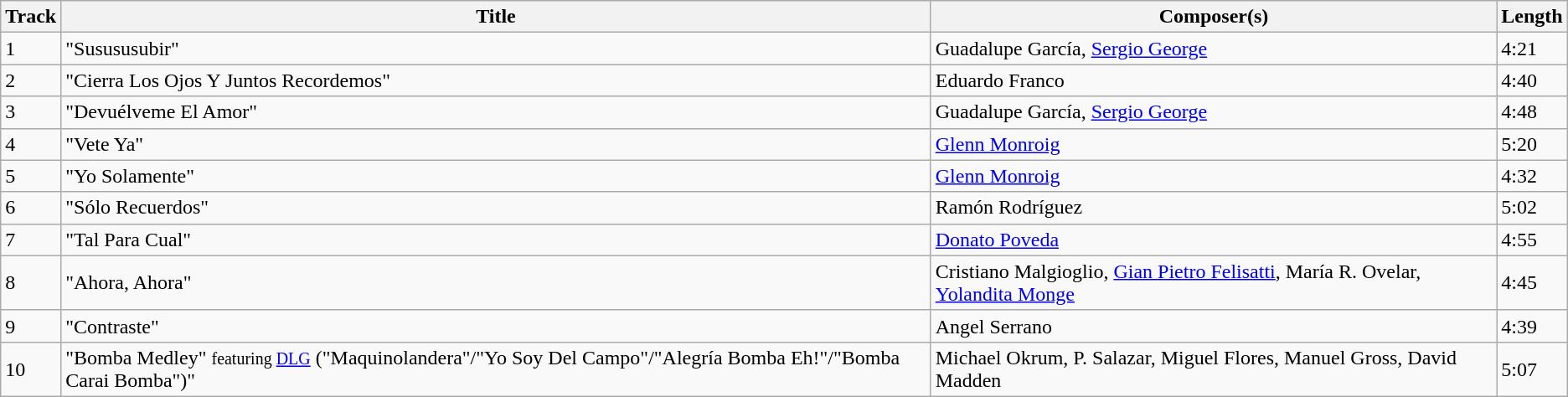<table class="wikitable">
<tr>
<th>Track</th>
<th>Title</th>
<th>Composer(s)</th>
<th>Length</th>
</tr>
<tr>
<td>1</td>
<td>"Susususubir"</td>
<td>Guadalupe García, <a href='#'>Sergio George</a></td>
<td>4:21</td>
</tr>
<tr>
<td>2</td>
<td>"Cierra Los Ojos Y Juntos Recordemos"</td>
<td>Eduardo Franco</td>
<td>4:40</td>
</tr>
<tr>
<td>3</td>
<td>"Devuélveme El Amor"</td>
<td>Guadalupe García, <a href='#'>Sergio George</a></td>
<td>4:48</td>
</tr>
<tr>
<td>4</td>
<td>"Vete Ya"</td>
<td><a href='#'>Glenn Monroig</a></td>
<td>5:20</td>
</tr>
<tr>
<td>5</td>
<td>"Yo Solamente"</td>
<td><a href='#'>Glenn Monroig</a></td>
<td>4:32</td>
</tr>
<tr>
<td>6</td>
<td>"Sólo Recuerdos"</td>
<td>Ramón Rodríguez</td>
<td>5:02</td>
</tr>
<tr>
<td>7</td>
<td>"Tal Para Cual"</td>
<td><a href='#'>Donato Poveda</a></td>
<td>4:55</td>
</tr>
<tr>
<td>8</td>
<td>"Ahora, Ahora"</td>
<td>Cristiano Malgioglio, <a href='#'>Gian Pietro Felisatti</a>, María R. Ovelar, <a href='#'>Yolandita Monge</a></td>
<td>4:45</td>
</tr>
<tr>
<td>9</td>
<td>"Contraste"</td>
<td>Angel Serrano</td>
<td>4:39</td>
</tr>
<tr>
<td>10</td>
<td>"Bomba Medley" <small>featuring <a href='#'>DLG</a></small> ("Maquinolandera"/"Yo Soy Del Campo"/"Alegría Bomba Eh!"/"Bomba Carai Bomba")"</td>
<td>Michael Okrum, P. Salazar, Miguel Flores, Manuel Gross, David Madden</td>
<td>5:07</td>
</tr>
</table>
